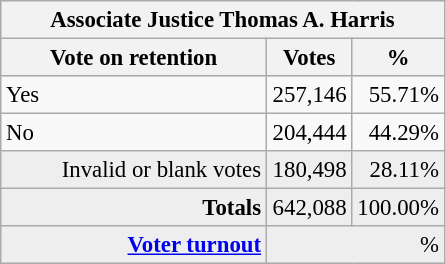<table class="wikitable" style="font-size: 95%;">
<tr style="background-color:#E9E9E9">
<th colspan=7>Associate Justice Thomas A. Harris</th>
</tr>
<tr style="background-color:#E9E9E9">
<th style="width: 170px">Vote on retention</th>
<th style="width: 50px">Votes</th>
<th style="width: 40px">%</th>
</tr>
<tr>
<td>Yes</td>
<td align="right">257,146</td>
<td align="right">55.71%</td>
</tr>
<tr>
<td>No</td>
<td align="right">204,444</td>
<td align="right">44.29%</td>
</tr>
<tr style="background-color:#EEEEEE">
<td align="right">Invalid or blank votes</td>
<td align="right">180,498</td>
<td align="right">28.11%</td>
</tr>
<tr style="background-color:#EEEEEE">
<td colspan="1" align="right"><strong>Totals</strong></td>
<td align="right">642,088</td>
<td align="right">100.00%</td>
</tr>
<tr style="background-color:#EEEEEE">
<td align="right"><strong><a href='#'>Voter turnout</a></strong></td>
<td colspan="2" align="right">%</td>
</tr>
</table>
